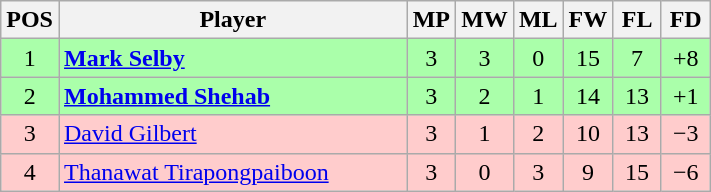<table class="wikitable" style="text-align: center;">
<tr>
<th width=25>POS</th>
<th width=225>Player</th>
<th width=25>MP</th>
<th width=25>MW</th>
<th width=25>ML</th>
<th width=25>FW</th>
<th width=25>FL</th>
<th width=25>FD</th>
</tr>
<tr style="background:#afa;">
<td>1</td>
<td style="text-align:left;"> <strong><a href='#'>Mark Selby</a></strong></td>
<td>3</td>
<td>3</td>
<td>0</td>
<td>15</td>
<td>7</td>
<td>+8</td>
</tr>
<tr style="background:#afa;">
<td>2</td>
<td style="text-align:left;"> <strong><a href='#'>Mohammed Shehab</a></strong></td>
<td>3</td>
<td>2</td>
<td>1</td>
<td>14</td>
<td>13</td>
<td>+1</td>
</tr>
<tr style="background:#fcc;">
<td>3</td>
<td style="text-align:left;"> <a href='#'>David Gilbert</a></td>
<td>3</td>
<td>1</td>
<td>2</td>
<td>10</td>
<td>13</td>
<td>−3</td>
</tr>
<tr style="background:#fcc;">
<td>4</td>
<td style="text-align:left;"> <a href='#'>Thanawat Tirapongpaiboon</a></td>
<td>3</td>
<td>0</td>
<td>3</td>
<td>9</td>
<td>15</td>
<td>−6</td>
</tr>
</table>
